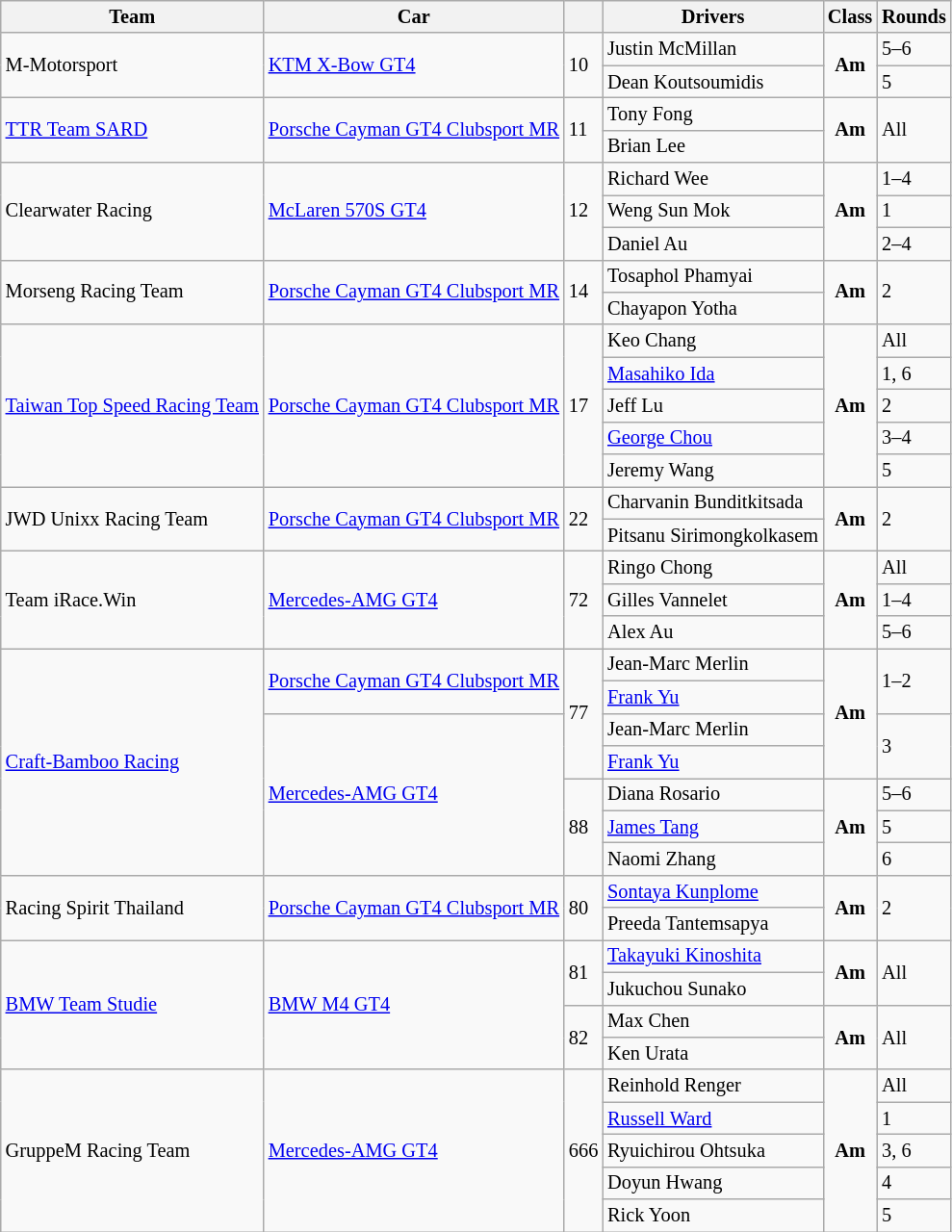<table class="wikitable" style="font-size: 85%;">
<tr>
<th>Team</th>
<th>Car</th>
<th></th>
<th>Drivers</th>
<th>Class</th>
<th>Rounds</th>
</tr>
<tr>
<td rowspan=2> M-Motorsport</td>
<td rowspan=2><a href='#'>KTM X-Bow GT4</a></td>
<td rowspan=2>10</td>
<td> Justin McMillan</td>
<td rowspan=2 align=center><strong><span>Am</span></strong></td>
<td>5–6</td>
</tr>
<tr>
<td> Dean Koutsoumidis</td>
<td>5</td>
</tr>
<tr>
<td rowspan=2> <a href='#'>TTR Team SARD</a></td>
<td rowspan=2><a href='#'>Porsche Cayman GT4 Clubsport MR</a></td>
<td rowspan=2>11</td>
<td> Tony Fong</td>
<td rowspan=2 align=center><strong><span>Am</span></strong></td>
<td rowspan=2>All</td>
</tr>
<tr>
<td> Brian Lee</td>
</tr>
<tr>
<td rowspan=3> Clearwater Racing</td>
<td rowspan=3><a href='#'>McLaren 570S GT4</a></td>
<td rowspan=3>12</td>
<td> Richard Wee</td>
<td rowspan=3 align=center><strong><span>Am</span></strong></td>
<td>1–4</td>
</tr>
<tr>
<td> Weng Sun Mok</td>
<td>1</td>
</tr>
<tr>
<td> Daniel Au</td>
<td>2–4</td>
</tr>
<tr>
<td rowspan=2> Morseng Racing Team</td>
<td rowspan=2><a href='#'>Porsche Cayman GT4 Clubsport MR</a></td>
<td rowspan=2>14</td>
<td> Tosaphol Phamyai</td>
<td rowspan=2 align=center><strong><span>Am</span></strong></td>
<td rowspan=2>2</td>
</tr>
<tr>
<td> Chayapon Yotha</td>
</tr>
<tr>
<td rowspan=5> <a href='#'>Taiwan Top Speed Racing Team</a></td>
<td rowspan=5><a href='#'>Porsche Cayman GT4 Clubsport MR</a></td>
<td rowspan=5>17</td>
<td> Keo Chang</td>
<td rowspan=5 align=center><strong><span>Am</span></strong></td>
<td>All</td>
</tr>
<tr>
<td> <a href='#'>Masahiko Ida</a></td>
<td>1, 6</td>
</tr>
<tr>
<td> Jeff Lu</td>
<td>2</td>
</tr>
<tr>
<td> <a href='#'>George Chou</a></td>
<td>3–4</td>
</tr>
<tr>
<td> Jeremy Wang</td>
<td>5</td>
</tr>
<tr>
<td rowspan=2> JWD Unixx Racing Team</td>
<td rowspan=2><a href='#'>Porsche Cayman GT4 Clubsport MR</a></td>
<td rowspan=2>22</td>
<td> Charvanin Bunditkitsada</td>
<td rowspan=2 align=center><strong><span>Am</span></strong></td>
<td rowspan=2>2</td>
</tr>
<tr>
<td> Pitsanu Sirimongkolkasem</td>
</tr>
<tr>
<td rowspan=3> Team iRace.Win</td>
<td rowspan=3><a href='#'>Mercedes-AMG GT4</a></td>
<td rowspan=3>72</td>
<td> Ringo Chong</td>
<td rowspan=3 align=center><strong><span>Am</span></strong></td>
<td>All</td>
</tr>
<tr>
<td> Gilles Vannelet</td>
<td>1–4</td>
</tr>
<tr>
<td> Alex Au</td>
<td>5–6</td>
</tr>
<tr>
<td rowspan=7> <a href='#'>Craft-Bamboo Racing</a></td>
<td rowspan=2><a href='#'>Porsche Cayman GT4 Clubsport MR</a></td>
<td rowspan=4>77</td>
<td> Jean-Marc Merlin</td>
<td rowspan=4 align=center><strong><span>Am</span></strong></td>
<td rowspan=2>1–2</td>
</tr>
<tr>
<td> <a href='#'>Frank Yu</a></td>
</tr>
<tr>
<td rowspan=5><a href='#'>Mercedes-AMG GT4</a></td>
<td> Jean-Marc Merlin</td>
<td rowspan=2>3</td>
</tr>
<tr>
<td> <a href='#'>Frank Yu</a></td>
</tr>
<tr>
<td rowspan=3>88</td>
<td> Diana Rosario</td>
<td rowspan=3 align=center><strong><span>Am</span></strong></td>
<td>5–6</td>
</tr>
<tr>
<td> <a href='#'>James Tang</a></td>
<td>5</td>
</tr>
<tr>
<td> Naomi Zhang</td>
<td>6</td>
</tr>
<tr>
<td rowspan=2> Racing Spirit Thailand</td>
<td rowspan=2><a href='#'>Porsche Cayman GT4 Clubsport MR</a></td>
<td rowspan=2>80</td>
<td> <a href='#'>Sontaya Kunplome</a></td>
<td rowspan=2 align=center><strong><span>Am</span></strong></td>
<td rowspan=2>2</td>
</tr>
<tr>
<td> Preeda Tantemsapya</td>
</tr>
<tr>
<td rowspan=4> <a href='#'>BMW Team Studie</a></td>
<td rowspan=4><a href='#'>BMW M4 GT4</a></td>
<td rowspan=2>81</td>
<td> <a href='#'>Takayuki Kinoshita</a></td>
<td rowspan=2 align=center><strong><span>Am</span></strong></td>
<td rowspan=2>All</td>
</tr>
<tr>
<td> Jukuchou Sunako</td>
</tr>
<tr>
<td rowspan=2>82</td>
<td> Max Chen</td>
<td rowspan=2 align=center><strong><span>Am</span></strong></td>
<td rowspan=2>All</td>
</tr>
<tr>
<td> Ken Urata</td>
</tr>
<tr>
<td rowspan=5> GruppeM Racing Team</td>
<td rowspan=5><a href='#'>Mercedes-AMG GT4</a></td>
<td rowspan=5>666</td>
<td> Reinhold Renger</td>
<td rowspan=5 align=center><strong><span>Am</span></strong></td>
<td>All</td>
</tr>
<tr>
<td> <a href='#'>Russell Ward</a></td>
<td>1</td>
</tr>
<tr>
<td> Ryuichirou Ohtsuka</td>
<td>3, 6</td>
</tr>
<tr>
<td> Doyun Hwang</td>
<td>4</td>
</tr>
<tr>
<td> Rick Yoon</td>
<td>5</td>
</tr>
</table>
